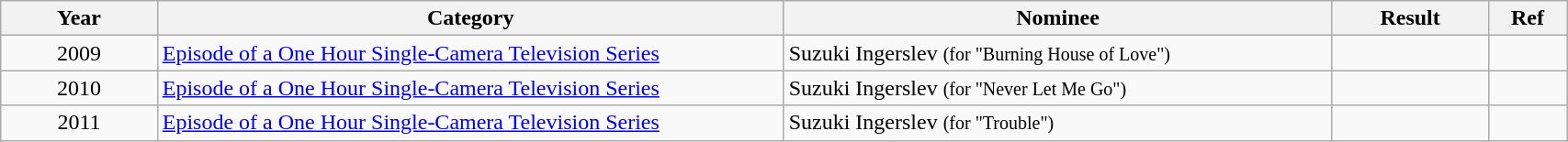<table class="wikitable" width="90%">
<tr>
<th width="10%">Year</th>
<th width="40%">Category</th>
<th width="35%">Nominee</th>
<th width="10%">Result</th>
<th width="5%">Ref</th>
</tr>
<tr>
<td align="center">2009</td>
<td><a href='#'>Episode of a One Hour Single-Camera Television Series</a></td>
<td>Suzuki Ingerslev <small>(for "Burning House of Love")</small></td>
<td></td>
<td align="center"></td>
</tr>
<tr>
<td align="center">2010</td>
<td><a href='#'>Episode of a One Hour Single-Camera Television Series</a></td>
<td>Suzuki Ingerslev <small>(for "Never Let Me Go")</small></td>
<td></td>
<td align="center"></td>
</tr>
<tr>
<td align="center">2011</td>
<td><a href='#'>Episode of a One Hour Single-Camera Television Series</a></td>
<td>Suzuki Ingerslev <small>(for "Trouble")</small></td>
<td></td>
<td align="center"></td>
</tr>
</table>
